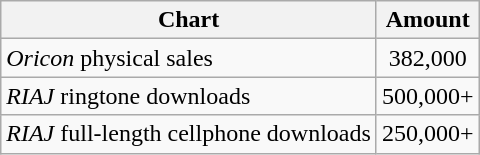<table class="wikitable">
<tr>
<th>Chart</th>
<th>Amount</th>
</tr>
<tr>
<td><em>Oricon</em> physical sales</td>
<td align="center">382,000</td>
</tr>
<tr>
<td><em>RIAJ</em> ringtone downloads</td>
<td align="center">500,000+</td>
</tr>
<tr>
<td><em>RIAJ</em> full-length cellphone downloads</td>
<td align="center">250,000+</td>
</tr>
</table>
